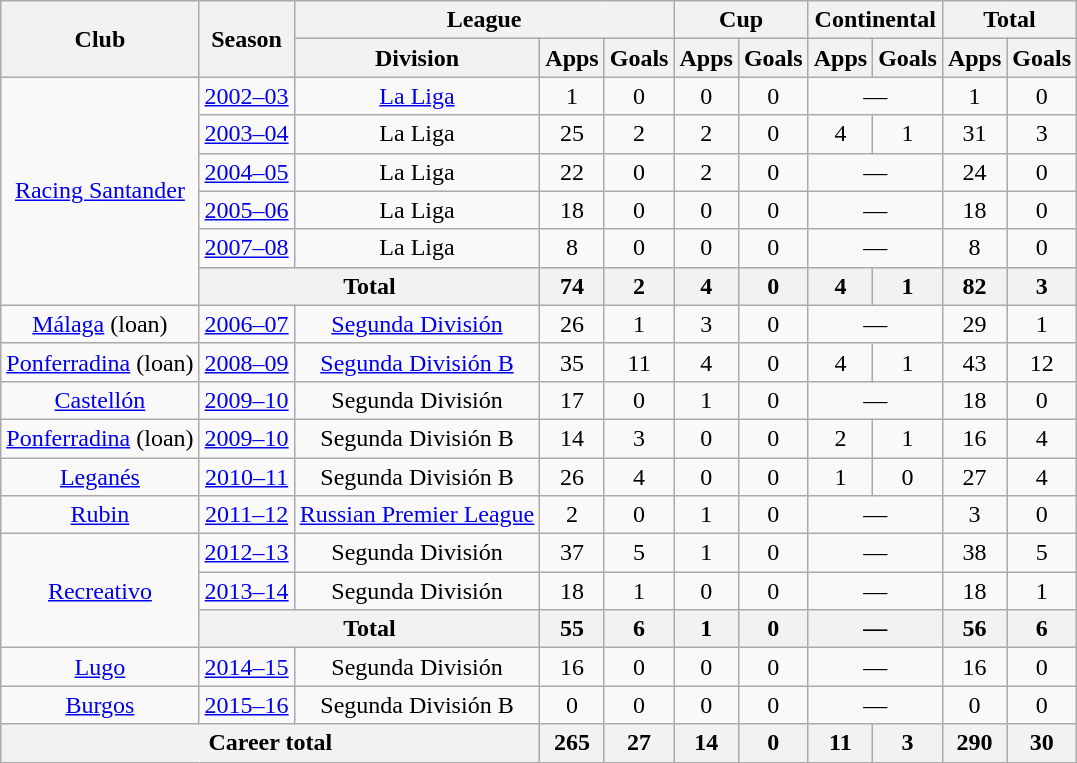<table class="wikitable" style="text-align: center;">
<tr>
<th rowspan="2">Club</th>
<th rowspan="2">Season</th>
<th colspan="3">League</th>
<th colspan="2">Cup</th>
<th colspan="2">Continental</th>
<th colspan="2">Total</th>
</tr>
<tr>
<th>Division</th>
<th>Apps</th>
<th>Goals</th>
<th>Apps</th>
<th>Goals</th>
<th>Apps</th>
<th>Goals</th>
<th>Apps</th>
<th>Goals</th>
</tr>
<tr>
<td rowspan="6"><a href='#'>Racing Santander</a></td>
<td><a href='#'>2002–03</a></td>
<td><a href='#'>La Liga</a></td>
<td>1</td>
<td>0</td>
<td>0</td>
<td>0</td>
<td colspan="2">—</td>
<td>1</td>
<td>0</td>
</tr>
<tr>
<td><a href='#'>2003–04</a></td>
<td>La Liga</td>
<td>25</td>
<td>2</td>
<td>2</td>
<td>0</td>
<td>4</td>
<td>1</td>
<td>31</td>
<td>3</td>
</tr>
<tr>
<td><a href='#'>2004–05</a></td>
<td>La Liga</td>
<td>22</td>
<td>0</td>
<td>2</td>
<td>0</td>
<td colspan="2">—</td>
<td>24</td>
<td>0</td>
</tr>
<tr>
<td><a href='#'>2005–06</a></td>
<td>La Liga</td>
<td>18</td>
<td>0</td>
<td>0</td>
<td>0</td>
<td colspan="2">—</td>
<td>18</td>
<td>0</td>
</tr>
<tr>
<td><a href='#'>2007–08</a></td>
<td>La Liga</td>
<td>8</td>
<td>0</td>
<td>0</td>
<td>0</td>
<td colspan="2">—</td>
<td>8</td>
<td>0</td>
</tr>
<tr>
<th colspan="2">Total</th>
<th>74</th>
<th>2</th>
<th>4</th>
<th>0</th>
<th>4</th>
<th>1</th>
<th>82</th>
<th>3</th>
</tr>
<tr>
<td rowspan="1"><a href='#'>Málaga</a> (loan)</td>
<td><a href='#'>2006–07</a></td>
<td><a href='#'>Segunda División</a></td>
<td>26</td>
<td>1</td>
<td>3</td>
<td>0</td>
<td colspan="2">—</td>
<td>29</td>
<td>1</td>
</tr>
<tr>
<td rowspan="1"><a href='#'>Ponferradina</a> (loan)</td>
<td><a href='#'>2008–09</a></td>
<td><a href='#'>Segunda División B</a></td>
<td>35</td>
<td>11</td>
<td>4</td>
<td>0</td>
<td>4</td>
<td>1</td>
<td>43</td>
<td>12</td>
</tr>
<tr>
<td rowspan="1"><a href='#'>Castellón</a></td>
<td><a href='#'>2009–10</a></td>
<td>Segunda División</td>
<td>17</td>
<td>0</td>
<td>1</td>
<td>0</td>
<td colspan="2">—</td>
<td>18</td>
<td>0</td>
</tr>
<tr>
<td rowspan="1"><a href='#'>Ponferradina</a> (loan)</td>
<td><a href='#'>2009–10</a></td>
<td>Segunda División B</td>
<td>14</td>
<td>3</td>
<td>0</td>
<td>0</td>
<td>2</td>
<td>1</td>
<td>16</td>
<td>4</td>
</tr>
<tr>
<td rowspan="1"><a href='#'>Leganés</a></td>
<td><a href='#'>2010–11</a></td>
<td>Segunda División B</td>
<td>26</td>
<td>4</td>
<td>0</td>
<td>0</td>
<td>1</td>
<td>0</td>
<td>27</td>
<td>4</td>
</tr>
<tr>
<td rowspan="1"><a href='#'>Rubin</a></td>
<td><a href='#'>2011–12</a></td>
<td><a href='#'>Russian Premier League</a></td>
<td>2</td>
<td>0</td>
<td>1</td>
<td>0</td>
<td colspan="2">—</td>
<td>3</td>
<td>0</td>
</tr>
<tr>
<td rowspan="3"><a href='#'>Recreativo</a></td>
<td><a href='#'>2012–13</a></td>
<td>Segunda División</td>
<td>37</td>
<td>5</td>
<td>1</td>
<td>0</td>
<td colspan="2">—</td>
<td>38</td>
<td>5</td>
</tr>
<tr>
<td><a href='#'>2013–14</a></td>
<td>Segunda División</td>
<td>18</td>
<td>1</td>
<td>0</td>
<td>0</td>
<td colspan="2">—</td>
<td>18</td>
<td>1</td>
</tr>
<tr>
<th colspan="2">Total</th>
<th>55</th>
<th>6</th>
<th>1</th>
<th>0</th>
<th colspan="2">—</th>
<th>56</th>
<th>6</th>
</tr>
<tr>
<td><a href='#'>Lugo</a></td>
<td><a href='#'>2014–15</a></td>
<td>Segunda División</td>
<td>16</td>
<td>0</td>
<td>0</td>
<td>0</td>
<td colspan="2">—</td>
<td>16</td>
<td>0</td>
</tr>
<tr>
<td><a href='#'>Burgos</a></td>
<td><a href='#'>2015–16</a></td>
<td>Segunda División B</td>
<td>0</td>
<td>0</td>
<td>0</td>
<td>0</td>
<td colspan="2">—</td>
<td>0</td>
<td>0</td>
</tr>
<tr>
<th colspan="3">Career total</th>
<th>265</th>
<th>27</th>
<th>14</th>
<th>0</th>
<th>11</th>
<th>3</th>
<th>290</th>
<th>30</th>
</tr>
</table>
